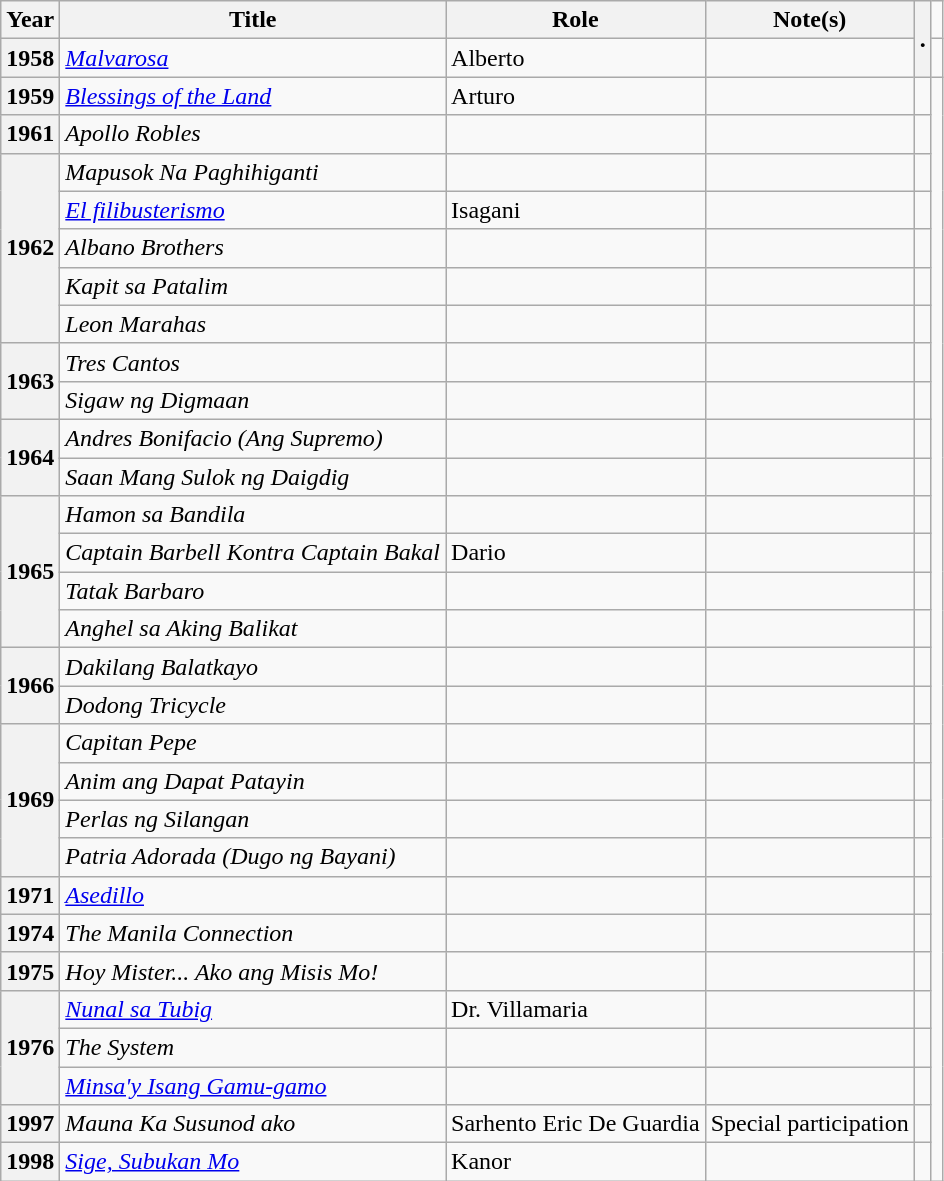<table class="wikitable plainrowheaders sortable">
<tr>
<th scope="col">Year</th>
<th scope="col">Title</th>
<th scope="col" class="unsortable">Role</th>
<th scope="col" class="unsortable">Note(s)</th>
<th rowspan="2" scope="col" class="unsortable">.</th>
</tr>
<tr>
<th scope="row">1958</th>
<td><em><a href='#'>Malvarosa</a></em></td>
<td>Alberto</td>
<td></td>
<td style="text-align:center;"></td>
</tr>
<tr>
<th scope="row">1959</th>
<td><em><a href='#'>Blessings of the Land</a></em></td>
<td>Arturo</td>
<td></td>
<td style="text-align:center;"></td>
</tr>
<tr>
<th scope="row">1961</th>
<td><em>Apollo Robles</em></td>
<td></td>
<td></td>
<td style="text-align:center;"></td>
</tr>
<tr>
<th rowspan="5" scope="row">1962</th>
<td><em>Mapusok Na Paghihiganti</em></td>
<td></td>
<td></td>
<td style="text-align:center;"></td>
</tr>
<tr>
<td><em><a href='#'>El filibusterismo</a></em></td>
<td>Isagani</td>
<td></td>
<td style="text-align:center;"></td>
</tr>
<tr>
<td><em>Albano Brothers</em></td>
<td></td>
<td></td>
<td style="text-align:center;"></td>
</tr>
<tr>
<td><em>Kapit sa Patalim</em></td>
<td></td>
<td></td>
<td style="text-align:center;"></td>
</tr>
<tr>
<td><em>Leon Marahas</em></td>
<td></td>
<td></td>
<td style="text-align:center;"></td>
</tr>
<tr>
<th rowspan="2" scope="row">1963</th>
<td><em>Tres Cantos</em></td>
<td></td>
<td></td>
<td style="text-align:center;"></td>
</tr>
<tr>
<td><em>Sigaw ng Digmaan</em></td>
<td></td>
<td></td>
<td style="text-align:center;"></td>
</tr>
<tr>
<th rowspan="2" scope="row">1964</th>
<td><em>Andres Bonifacio (Ang Supremo)</em></td>
<td></td>
<td></td>
<td style="text-align:center;"></td>
</tr>
<tr>
<td><em>Saan Mang Sulok ng Daigdig</em></td>
<td></td>
<td></td>
<td style="text-align:center;"></td>
</tr>
<tr>
<th rowspan="4" scope="row">1965</th>
<td><em>Hamon sa Bandila</em></td>
<td></td>
<td></td>
<td style="text-align:center;"></td>
</tr>
<tr>
<td><em>Captain Barbell Kontra Captain Bakal</em></td>
<td>Dario</td>
<td></td>
<td style="text-align:center;"></td>
</tr>
<tr>
<td><em>Tatak Barbaro</em></td>
<td></td>
<td></td>
<td style="text-align:center;"></td>
</tr>
<tr>
<td><em>Anghel sa Aking Balikat</em></td>
<td></td>
<td></td>
<td style="text-align:center;"></td>
</tr>
<tr>
<th rowspan="2" scope="row">1966</th>
<td><em>Dakilang Balatkayo</em></td>
<td></td>
<td></td>
<td style="text-align:center;"></td>
</tr>
<tr>
<td><em>Dodong Tricycle</em></td>
<td></td>
<td></td>
<td style="text-align:center;"></td>
</tr>
<tr>
<th rowspan="4" scope="row">1969</th>
<td><em>Capitan Pepe</em></td>
<td></td>
<td></td>
<td style="text-align:center;"></td>
</tr>
<tr>
<td><em>Anim ang Dapat Patayin</em></td>
<td></td>
<td></td>
<td style="text-align:center;"></td>
</tr>
<tr>
<td><em>Perlas ng Silangan</em></td>
<td></td>
<td></td>
<td style="text-align:center;"></td>
</tr>
<tr>
<td><em>Patria Adorada (Dugo ng Bayani)</em></td>
<td></td>
<td></td>
<td style="text-align:center;"></td>
</tr>
<tr>
<th scope="row">1971</th>
<td><em><a href='#'>Asedillo</a></em></td>
<td></td>
<td></td>
<td style="text-align:center;"></td>
</tr>
<tr>
<th scope="row">1974</th>
<td><em>The Manila Connection</em></td>
<td></td>
<td></td>
<td style="text-align:center;"></td>
</tr>
<tr>
<th scope="row">1975</th>
<td><em>Hoy Mister... Ako ang Misis Mo!</em></td>
<td></td>
<td></td>
<td style="text-align:center;"></td>
</tr>
<tr>
<th rowspan="3" scope="row">1976</th>
<td><em><a href='#'>Nunal sa Tubig</a></em></td>
<td>Dr. Villamaria</td>
<td></td>
<td style="text-align:center;"></td>
</tr>
<tr>
<td><em>The System</em></td>
<td></td>
<td></td>
<td style="text-align:center;"></td>
</tr>
<tr>
<td><em><a href='#'>Minsa'y Isang Gamu-gamo</a></em></td>
<td></td>
<td></td>
<td style="text-align:center;"></td>
</tr>
<tr>
<th scope="row">1997</th>
<td><em>Mauna Ka Susunod ako</em></td>
<td>Sarhento Eric De Guardia</td>
<td>Special participation</td>
<td></td>
</tr>
<tr>
<th scope="row">1998</th>
<td><em><a href='#'>Sige, Subukan Mo</a></em></td>
<td>Kanor</td>
<td></td>
<td style="text-align:center;"></td>
</tr>
</table>
